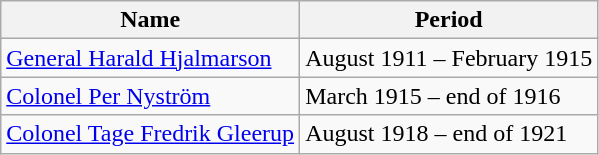<table class="wikitable">
<tr>
<th>Name</th>
<th>Period</th>
</tr>
<tr>
<td> <a href='#'>General Harald Hjalmarson</a></td>
<td>August 1911 – February 1915</td>
</tr>
<tr>
<td> <a href='#'>Colonel Per Nyström</a></td>
<td>March 1915 – end of 1916</td>
</tr>
<tr>
<td> <a href='#'>Colonel Tage Fredrik Gleerup</a></td>
<td>August 1918 – end of 1921</td>
</tr>
</table>
